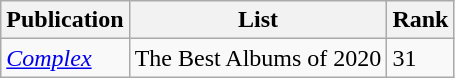<table class="wikitable sortable">
<tr>
<th>Publication</th>
<th>List</th>
<th>Rank</th>
</tr>
<tr>
<td><em><a href='#'>Complex</a></em></td>
<td>The Best Albums of 2020</td>
<td>31</td>
</tr>
</table>
